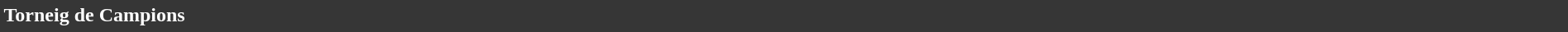<table style="width: 100%; background:#363636; color:white;">
<tr>
<td><strong>Torneig de Campions</strong></td>
</tr>
<tr>
</tr>
</table>
